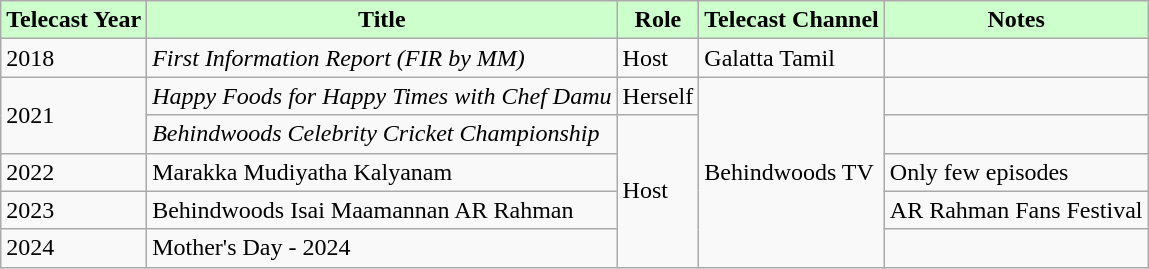<table class="wikitable">
<tr>
<th style="background:#cfc;">Telecast Year</th>
<th style="background:#cfc;">Title</th>
<th style="background:#cfc;">Role</th>
<th style="background:#cfc;">Telecast Channel</th>
<th style="background:#cfc;">Notes</th>
</tr>
<tr>
<td>2018</td>
<td><em>First Information Report (FIR by MM)</em></td>
<td>Host</td>
<td>Galatta Tamil</td>
<td></td>
</tr>
<tr>
<td rowspan="2">2021</td>
<td><em>Happy Foods for Happy Times with Chef Damu</em></td>
<td>Herself</td>
<td rowspan="5">Behindwoods TV</td>
<td></td>
</tr>
<tr>
<td><em>Behindwoods Celebrity Cricket Championship</em></td>
<td rowspan="4">Host</td>
<td></td>
</tr>
<tr>
<td>2022</td>
<td>Marakka Mudiyatha Kalyanam</td>
<td>Only few episodes</td>
</tr>
<tr>
<td>2023</td>
<td>Behindwoods Isai Maamannan AR Rahman</td>
<td>AR Rahman Fans Festival</td>
</tr>
<tr>
<td>2024</td>
<td>Mother's Day - 2024</td>
<td></td>
</tr>
</table>
